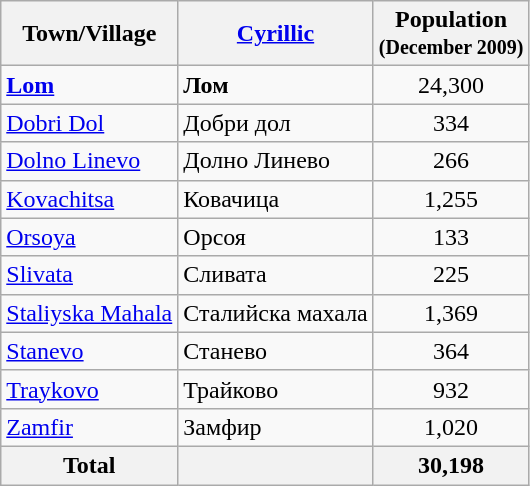<table class="wikitable sortable">
<tr>
<th>Town/Village</th>
<th><a href='#'>Cyrillic</a></th>
<th>Population<br><small>(December 2009)</small></th>
</tr>
<tr>
<td><strong><a href='#'>Lom</a></strong></td>
<td><strong>Лом</strong></td>
<td align="center">24,300</td>
</tr>
<tr>
<td><a href='#'>Dobri Dol</a></td>
<td>Добри дол</td>
<td align="center">334</td>
</tr>
<tr>
<td><a href='#'>Dolno Linevo</a></td>
<td>Долно Линево</td>
<td align="center">266</td>
</tr>
<tr>
<td><a href='#'>Kovachitsa</a></td>
<td>Ковачица</td>
<td align="center">1,255</td>
</tr>
<tr>
<td><a href='#'>Orsoya</a></td>
<td>Орсоя</td>
<td align="center">133</td>
</tr>
<tr>
<td><a href='#'>Slivata</a></td>
<td>Сливата</td>
<td align="center">225</td>
</tr>
<tr>
<td><a href='#'>Staliyska Mahala</a></td>
<td>Сталийска махала</td>
<td align="center">1,369</td>
</tr>
<tr>
<td><a href='#'>Stanevo</a></td>
<td>Станево</td>
<td align="center">364</td>
</tr>
<tr>
<td><a href='#'>Traykovo</a></td>
<td>Трайково</td>
<td align="center">932</td>
</tr>
<tr>
<td><a href='#'>Zamfir</a></td>
<td>Замфир</td>
<td align="center">1,020</td>
</tr>
<tr>
<th>Total</th>
<th></th>
<th align="center">30,198</th>
</tr>
</table>
